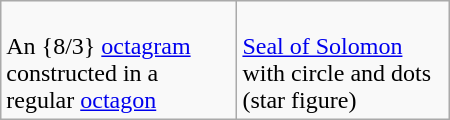<table class=wikitable width=300>
<tr valign=top>
<td><br>An {8/3} <a href='#'>octagram</a> constructed in a regular <a href='#'>octagon</a></td>
<td><br><a href='#'>Seal of Solomon</a> with circle and dots (star figure)</td>
</tr>
</table>
